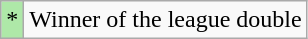<table class=wikitable>
<tr>
<td bgcolor=#AEE8A8>*</td>
<td>Winner of the league double</td>
</tr>
</table>
